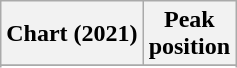<table class="wikitable sortable plainrowheaders" style="text-align:center">
<tr>
<th scope="col">Chart (2021)</th>
<th scope="col">Peak<br>position</th>
</tr>
<tr>
</tr>
<tr>
</tr>
<tr>
</tr>
<tr>
</tr>
</table>
